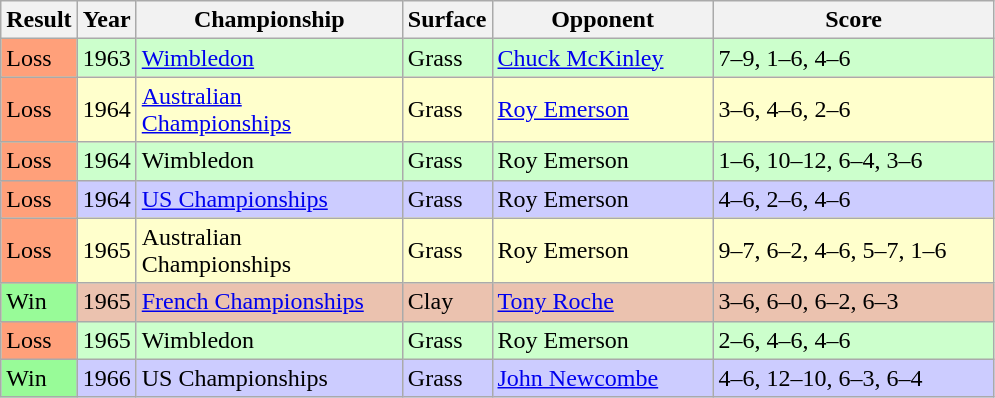<table class="sortable wikitable">
<tr>
<th>Result</th>
<th style="width:30px">Year</th>
<th style="width:170px">Championship</th>
<th style="width:50px">Surface</th>
<th style="width:140px">Opponent</th>
<th style="width:180px" class="unsortable">Score</th>
</tr>
<tr style="background:#cfc;">
<td style="background:#ffa07a;">Loss</td>
<td>1963</td>
<td><a href='#'>Wimbledon</a></td>
<td>Grass</td>
<td> <a href='#'>Chuck McKinley</a></td>
<td>7–9, 1–6, 4–6</td>
</tr>
<tr style="background:#ffc;">
<td style="background:#ffa07a;">Loss</td>
<td>1964</td>
<td><a href='#'>Australian Championships</a></td>
<td>Grass</td>
<td> <a href='#'>Roy Emerson</a></td>
<td>3–6, 4–6, 2–6</td>
</tr>
<tr style="background:#cfc;">
<td style="background:#ffa07a;">Loss</td>
<td>1964</td>
<td>Wimbledon</td>
<td>Grass</td>
<td> Roy Emerson</td>
<td>1–6, 10–12, 6–4, 3–6</td>
</tr>
<tr style="background:#ccf;">
<td style="background:#ffa07a;">Loss</td>
<td>1964</td>
<td><a href='#'>US Championships</a></td>
<td>Grass</td>
<td> Roy Emerson</td>
<td>4–6, 2–6, 4–6</td>
</tr>
<tr style="background:#ffc;">
<td style="background:#ffa07a;">Loss</td>
<td>1965</td>
<td>Australian Championships</td>
<td>Grass</td>
<td> Roy Emerson</td>
<td>9–7, 6–2, 4–6, 5–7, 1–6</td>
</tr>
<tr style="background:#ebc2af;">
<td style="background:#98fb98;">Win</td>
<td>1965</td>
<td><a href='#'>French Championships</a></td>
<td>Clay</td>
<td> <a href='#'>Tony Roche</a></td>
<td>3–6, 6–0, 6–2, 6–3</td>
</tr>
<tr style="background:#cfc;">
<td style="background:#ffa07a;">Loss</td>
<td>1965</td>
<td>Wimbledon</td>
<td>Grass</td>
<td> Roy Emerson</td>
<td>2–6, 4–6, 4–6</td>
</tr>
<tr style="background:#ccf;">
<td style="background:#98fb98;">Win</td>
<td>1966</td>
<td>US Championships</td>
<td>Grass</td>
<td> <a href='#'>John Newcombe</a></td>
<td>4–6, 12–10, 6–3, 6–4</td>
</tr>
</table>
